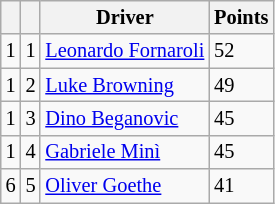<table class="wikitable" style="font-size: 85%;">
<tr>
<th></th>
<th></th>
<th>Driver</th>
<th>Points</th>
</tr>
<tr>
<td align="left"> 1</td>
<td align="center">1</td>
<td> <a href='#'>Leonardo Fornaroli</a></td>
<td>52</td>
</tr>
<tr>
<td align="left"> 1</td>
<td align="center">2</td>
<td> <a href='#'>Luke Browning</a></td>
<td>49</td>
</tr>
<tr>
<td align="left"> 1</td>
<td align="center">3</td>
<td> <a href='#'>Dino Beganovic</a></td>
<td>45</td>
</tr>
<tr>
<td align="left"> 1</td>
<td align="center">4</td>
<td> <a href='#'>Gabriele Minì</a></td>
<td>45</td>
</tr>
<tr>
<td align="left"> 6</td>
<td align="center">5</td>
<td> <a href='#'>Oliver Goethe</a></td>
<td>41</td>
</tr>
</table>
